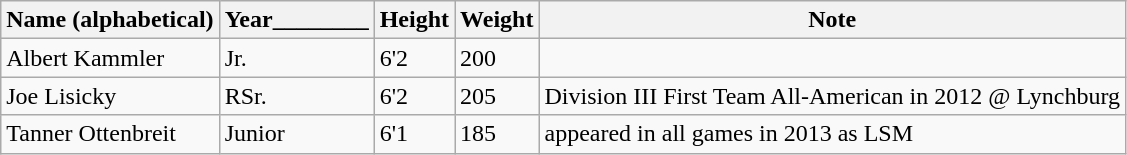<table class="wikitable">
<tr>
<th>Name (alphabetical)</th>
<th>Year________</th>
<th>Height</th>
<th>Weight</th>
<th>Note</th>
</tr>
<tr>
<td>Albert Kammler</td>
<td>Jr.</td>
<td>6'2</td>
<td>200</td>
<td></td>
</tr>
<tr>
<td>Joe Lisicky</td>
<td>RSr.</td>
<td>6'2</td>
<td>205</td>
<td>Division III First Team All-American in 2012 @ Lynchburg</td>
</tr>
<tr>
<td>Tanner Ottenbreit</td>
<td>Junior</td>
<td>6'1</td>
<td>185</td>
<td>appeared in all games in 2013 as LSM</td>
</tr>
</table>
